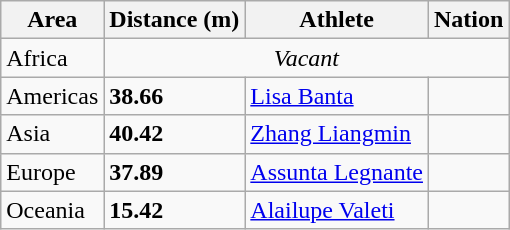<table class="wikitable">
<tr>
<th>Area</th>
<th>Distance (m)</th>
<th>Athlete</th>
<th>Nation</th>
</tr>
<tr>
<td>Africa</td>
<td colspan="3" align="center"><em>Vacant</em></td>
</tr>
<tr>
<td>Americas</td>
<td><strong>38.66</strong></td>
<td><a href='#'>Lisa Banta</a></td>
<td></td>
</tr>
<tr>
<td>Asia</td>
<td><strong>40.42</strong> </td>
<td><a href='#'>Zhang Liangmin</a></td>
<td></td>
</tr>
<tr>
<td>Europe</td>
<td><strong>37.89</strong></td>
<td><a href='#'>Assunta Legnante</a></td>
<td></td>
</tr>
<tr>
<td>Oceania</td>
<td><strong>15.42</strong></td>
<td><a href='#'>Alailupe Valeti</a></td>
<td></td>
</tr>
</table>
